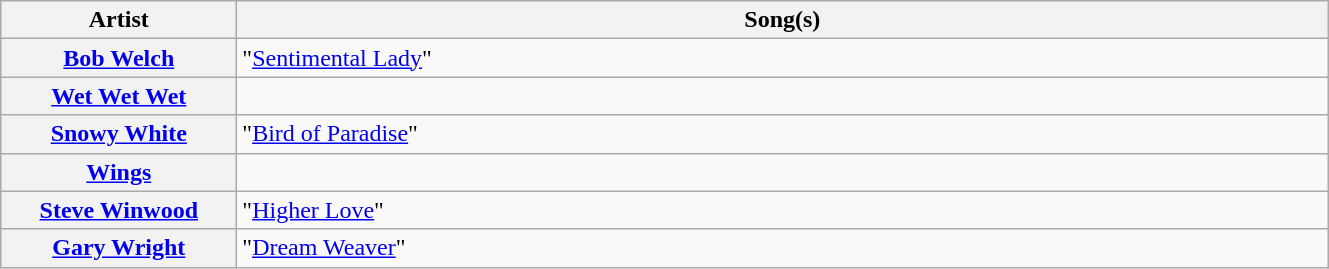<table class="wikitable plainrowheaders sortable">
<tr>
<th scope="col" style="width:150px;">Artist</th>
<th scope="col" style="width:720px;">Song(s)</th>
</tr>
<tr>
<th scope="row"><a href='#'>Bob Welch</a></th>
<td>"<a href='#'>Sentimental Lady</a>"</td>
</tr>
<tr>
<th scope="row"><a href='#'>Wet Wet Wet</a></th>
<td></td>
</tr>
<tr>
<th scope="row"><a href='#'>Snowy White</a></th>
<td>"<a href='#'>Bird of Paradise</a>"</td>
</tr>
<tr>
<th scope="row"><a href='#'>Wings</a></th>
<td></td>
</tr>
<tr>
<th scope="row"><a href='#'>Steve Winwood</a></th>
<td>"<a href='#'>Higher Love</a>"</td>
</tr>
<tr>
<th scope="row"><a href='#'>Gary Wright</a></th>
<td>"<a href='#'>Dream Weaver</a>"</td>
</tr>
</table>
